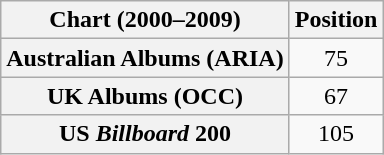<table class="wikitable sortable plainrowheaders" style="text-align:center">
<tr>
<th scope="col">Chart (2000–2009)</th>
<th scope="col">Position</th>
</tr>
<tr>
<th scope="row">Australian Albums (ARIA)</th>
<td align="center">75</td>
</tr>
<tr>
<th scope="row">UK Albums (OCC)</th>
<td style="text-align:center;">67</td>
</tr>
<tr>
<th scope="row">US <em>Billboard</em> 200</th>
<td align="center">105</td>
</tr>
</table>
